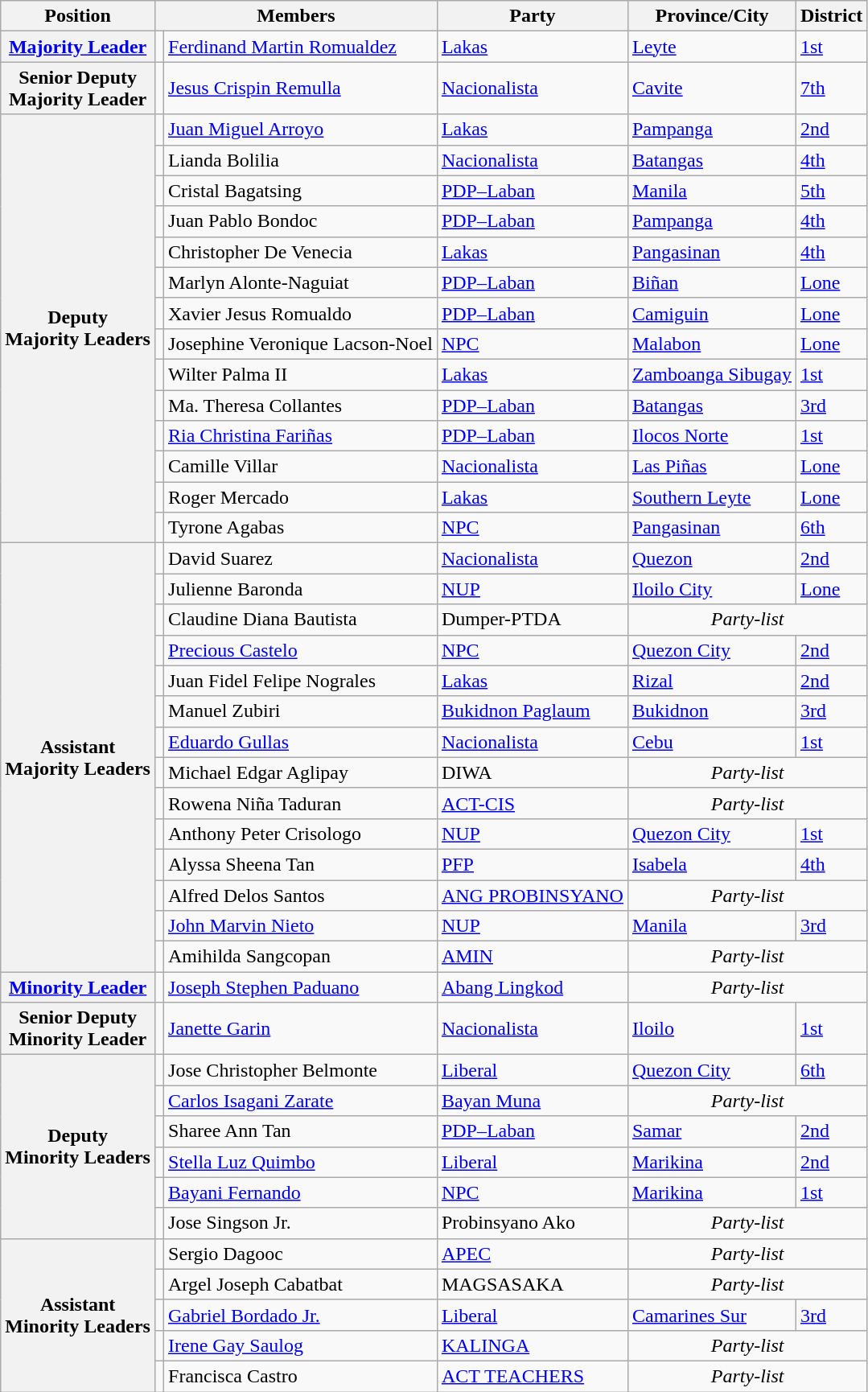<table class="wikitable" style="font-size: 100%;">
<tr>
<th>Position</th>
<th colspan="2">Members</th>
<th>Party</th>
<th>Province/City</th>
<th>District</th>
</tr>
<tr>
<th><a href='#'>Majority Leader</a></th>
<td></td>
<td><a href='#'>Ferdinand Martin Romualdez</a></td>
<td><a href='#'>Lakas</a></td>
<td><a href='#'>Leyte</a></td>
<td><a href='#'>1st</a></td>
</tr>
<tr>
<th>Senior Deputy<br>Majority Leader</th>
<td></td>
<td><a href='#'>Jesus Crispin Remulla</a></td>
<td><a href='#'>Nacionalista</a></td>
<td><a href='#'>Cavite</a></td>
<td><a href='#'>7th</a></td>
</tr>
<tr>
<th rowspan="14">Deputy<br>Majority Leaders</th>
<td></td>
<td><a href='#'>Juan Miguel Arroyo</a></td>
<td><a href='#'>Lakas</a></td>
<td><a href='#'>Pampanga</a></td>
<td><a href='#'>2nd</a></td>
</tr>
<tr>
<td></td>
<td>Lianda Bolilia</td>
<td><a href='#'>Nacionalista</a></td>
<td><a href='#'>Batangas</a></td>
<td><a href='#'>4th</a></td>
</tr>
<tr>
<td></td>
<td>Cristal Bagatsing</td>
<td><a href='#'>PDP–Laban</a></td>
<td><a href='#'>Manila</a></td>
<td><a href='#'>5th</a></td>
</tr>
<tr>
<td></td>
<td>Juan Pablo Bondoc</td>
<td><a href='#'>PDP–Laban</a></td>
<td><a href='#'>Pampanga</a></td>
<td><a href='#'>4th</a></td>
</tr>
<tr>
<td></td>
<td>Christopher De Venecia</td>
<td><a href='#'>Lakas</a></td>
<td><a href='#'>Pangasinan</a></td>
<td><a href='#'>4th</a></td>
</tr>
<tr>
<td></td>
<td>Marlyn Alonte-Naguiat</td>
<td><a href='#'>PDP–Laban</a></td>
<td><a href='#'>Biñan</a></td>
<td><a href='#'>Lone</a></td>
</tr>
<tr>
<td></td>
<td>Xavier Jesus Romualdo</td>
<td><a href='#'>PDP–Laban</a></td>
<td><a href='#'>Camiguin</a></td>
<td><a href='#'>Lone</a></td>
</tr>
<tr>
<td></td>
<td>Josephine Veronique Lacson-Noel</td>
<td><a href='#'>NPC</a></td>
<td><a href='#'>Malabon</a></td>
<td><a href='#'>Lone</a></td>
</tr>
<tr>
<td></td>
<td>Wilter Palma II</td>
<td><a href='#'>Lakas</a></td>
<td><a href='#'>Zamboanga Sibugay</a></td>
<td><a href='#'>1st</a></td>
</tr>
<tr>
<td></td>
<td>Ma. Theresa Collantes</td>
<td><a href='#'>PDP–Laban</a></td>
<td><a href='#'>Batangas</a></td>
<td><a href='#'>3rd</a></td>
</tr>
<tr>
<td></td>
<td><a href='#'>Ria Christina Fariñas</a></td>
<td><a href='#'>PDP–Laban</a></td>
<td><a href='#'>Ilocos Norte</a></td>
<td><a href='#'>1st</a></td>
</tr>
<tr>
<td></td>
<td>Camille Villar</td>
<td><a href='#'>Nacionalista</a></td>
<td><a href='#'>Las Piñas</a></td>
<td><a href='#'>Lone</a></td>
</tr>
<tr>
<td></td>
<td>Roger Mercado</td>
<td><a href='#'>Lakas</a></td>
<td><a href='#'>Southern Leyte</a></td>
<td><a href='#'>Lone</a></td>
</tr>
<tr>
<td></td>
<td>Tyrone Agabas</td>
<td><a href='#'>NPC</a></td>
<td><a href='#'>Pangasinan</a></td>
<td><a href='#'>6th</a></td>
</tr>
<tr>
<th rowspan="14">Assistant<br>Majority Leaders</th>
<td></td>
<td>David Suarez</td>
<td><a href='#'>Nacionalista</a></td>
<td><a href='#'>Quezon</a></td>
<td><a href='#'>2nd</a></td>
</tr>
<tr>
<td></td>
<td>Julienne Baronda</td>
<td><a href='#'>NUP</a></td>
<td><a href='#'>Iloilo City</a></td>
<td><a href='#'>Lone</a></td>
</tr>
<tr>
<td></td>
<td>Claudine Diana Bautista</td>
<td>Dumper-PTDA</td>
<td align="center" colspan="2"><em>Party-list</em></td>
</tr>
<tr>
<td></td>
<td><a href='#'>Precious Castelo</a></td>
<td><a href='#'>NPC</a></td>
<td><a href='#'>Quezon City</a></td>
<td><a href='#'>2nd</a></td>
</tr>
<tr>
<td></td>
<td>Juan Fidel Felipe Nograles</td>
<td><a href='#'>Lakas</a></td>
<td><a href='#'>Rizal</a></td>
<td><a href='#'>2nd</a></td>
</tr>
<tr>
<td></td>
<td>Manuel Zubiri</td>
<td><a href='#'>Bukidnon Paglaum</a></td>
<td><a href='#'>Bukidnon</a></td>
<td><a href='#'>3rd</a></td>
</tr>
<tr>
<td></td>
<td><a href='#'>Eduardo Gullas</a></td>
<td><a href='#'>Nacionalista</a></td>
<td><a href='#'>Cebu</a></td>
<td><a href='#'>1st</a></td>
</tr>
<tr>
<td></td>
<td>Michael Edgar Aglipay</td>
<td>DIWA</td>
<td align="center" colspan="2"><em>Party-list</em></td>
</tr>
<tr>
<td></td>
<td>Rowena Niña Taduran</td>
<td><a href='#'>ACT-CIS</a></td>
<td align="center" colspan="2"><em>Party-list</em></td>
</tr>
<tr>
<td></td>
<td>Anthony Peter Crisologo</td>
<td><a href='#'>NUP</a></td>
<td><a href='#'>Quezon City</a></td>
<td><a href='#'>1st</a></td>
</tr>
<tr>
<td></td>
<td>Alyssa Sheena Tan</td>
<td><a href='#'>PFP</a></td>
<td><a href='#'>Isabela</a></td>
<td><a href='#'>4th</a></td>
</tr>
<tr>
<td></td>
<td>Alfred Delos Santos</td>
<td><a href='#'>ANG PROBINSYANO</a></td>
<td align="center" colspan="2"><em>Party-list</em></td>
</tr>
<tr>
<td></td>
<td><a href='#'>John Marvin Nieto</a></td>
<td><a href='#'>NUP</a></td>
<td><a href='#'>Manila</a></td>
<td><a href='#'>3rd</a></td>
</tr>
<tr>
<td></td>
<td>Amihilda Sangcopan</td>
<td><a href='#'>AMIN</a></td>
<td align="center" colspan="2"><em>Party-list</em></td>
</tr>
<tr>
<th><a href='#'>Minority Leader</a></th>
<td></td>
<td><a href='#'>Joseph Stephen Paduano</a></td>
<td><a href='#'>Abang Lingkod</a></td>
<td align="center" colspan="2"><em>Party-list</em></td>
</tr>
<tr>
<th>Senior Deputy<br>Minority Leader</th>
<td></td>
<td><a href='#'>Janette Garin</a></td>
<td><a href='#'>Nacionalista</a></td>
<td><a href='#'>Iloilo</a></td>
<td><a href='#'>1st</a></td>
</tr>
<tr>
<th rowspan="6">Deputy<br>Minority Leaders</th>
<td></td>
<td>Jose Christopher Belmonte</td>
<td><a href='#'>Liberal</a></td>
<td><a href='#'>Quezon City</a></td>
<td><a href='#'>6th</a></td>
</tr>
<tr>
<td></td>
<td><a href='#'>Carlos Isagani Zarate</a></td>
<td><a href='#'>Bayan Muna</a></td>
<td align="center" colspan="2"><em>Party-list</em></td>
</tr>
<tr>
<td></td>
<td>Sharee Ann Tan</td>
<td><a href='#'>PDP–Laban</a></td>
<td><a href='#'>Samar</a></td>
<td><a href='#'>2nd</a></td>
</tr>
<tr>
<td></td>
<td><a href='#'>Stella Luz Quimbo</a></td>
<td><a href='#'>Liberal</a></td>
<td><a href='#'>Marikina</a></td>
<td><a href='#'>2nd</a></td>
</tr>
<tr>
<td></td>
<td><a href='#'>Bayani Fernando</a></td>
<td><a href='#'>NPC</a></td>
<td><a href='#'>Marikina</a></td>
<td><a href='#'>1st</a></td>
</tr>
<tr>
<td></td>
<td>Jose Singson Jr.</td>
<td>Probinsyano Ako</td>
<td align="center" colspan="2"><em>Party-list</em></td>
</tr>
<tr>
<th rowspan="5">Assistant<br>Minority Leaders</th>
<td></td>
<td>Sergio Dagooc</td>
<td><a href='#'>APEC</a></td>
<td align="center" colspan="2"><em>Party-list</em></td>
</tr>
<tr>
<td></td>
<td>Argel Joseph Cabatbat</td>
<td>MAGSASAKA</td>
<td align="center" colspan="2"><em>Party-list</em></td>
</tr>
<tr>
<td></td>
<td><a href='#'>Gabriel Bordado Jr.</a></td>
<td><a href='#'>Liberal</a></td>
<td><a href='#'>Camarines Sur</a></td>
<td><a href='#'>3rd</a></td>
</tr>
<tr>
<td></td>
<td><a href='#'>Irene Gay Saulog</a></td>
<td><a href='#'>KALINGA</a></td>
<td align="center" colspan="2"><em>Party-list</em></td>
</tr>
<tr>
<td></td>
<td>Francisca Castro</td>
<td><a href='#'>ACT TEACHERS</a></td>
<td align="center" colspan="2"><em>Party-list</em></td>
</tr>
</table>
